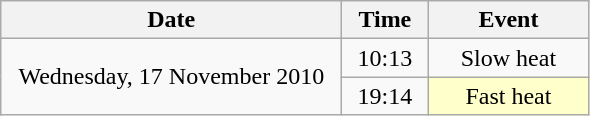<table class = "wikitable" style="text-align:center;">
<tr>
<th width=220>Date</th>
<th width=50>Time</th>
<th width=100>Event</th>
</tr>
<tr>
<td rowspan=2>Wednesday, 17 November 2010</td>
<td>10:13</td>
<td>Slow heat</td>
</tr>
<tr>
<td>19:14</td>
<td bgcolor=ffffcc>Fast heat</td>
</tr>
</table>
